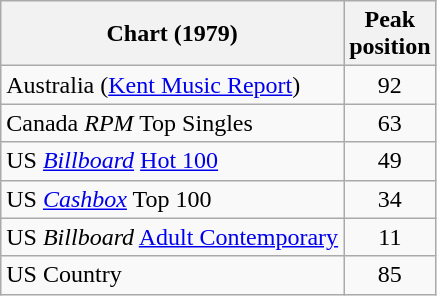<table class="wikitable sortable">
<tr>
<th align="left">Chart (1979)</th>
<th align="left">Peak<br>position</th>
</tr>
<tr>
<td>Australia (<a href='#'>Kent Music Report</a>)</td>
<td style="text-align:center;">92</td>
</tr>
<tr>
<td>Canada <em>RPM</em> Top Singles</td>
<td style="text-align:center;">63</td>
</tr>
<tr>
<td>US <em><a href='#'>Billboard</a></em> <a href='#'>Hot 100</a></td>
<td style="text-align:center;">49</td>
</tr>
<tr>
<td>US <em><a href='#'>Cashbox</a></em> Top 100</td>
<td style="text-align:center;">34</td>
</tr>
<tr>
<td>US <em>Billboard</em> <a href='#'>Adult Contemporary</a></td>
<td style="text-align:center;">11</td>
</tr>
<tr>
<td>US Country</td>
<td style="text-align:center;">85</td>
</tr>
</table>
